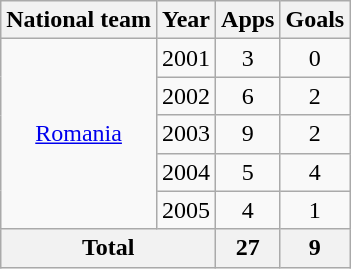<table class="wikitable" style="text-align:center">
<tr>
<th>National team</th>
<th>Year</th>
<th>Apps</th>
<th>Goals</th>
</tr>
<tr>
<td rowspan="5"><a href='#'>Romania</a></td>
<td>2001</td>
<td>3</td>
<td>0</td>
</tr>
<tr>
<td>2002</td>
<td>6</td>
<td>2</td>
</tr>
<tr>
<td>2003</td>
<td>9</td>
<td>2</td>
</tr>
<tr>
<td>2004</td>
<td>5</td>
<td>4</td>
</tr>
<tr>
<td>2005</td>
<td>4</td>
<td>1</td>
</tr>
<tr>
<th colspan="2">Total</th>
<th>27</th>
<th>9</th>
</tr>
</table>
